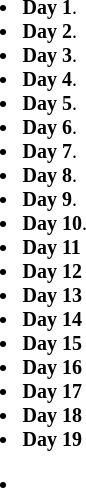<table>
<tr>
<td style="font-size:10pt;"><br><ul><li><strong>Day 1</strong>. </li><li><strong>Day 2</strong>.  </li><li><strong>Day 3</strong>.  </li><li><strong>Day 4</strong>.  </li><li><strong>Day 5</strong>.  </li><li><strong>Day 6</strong>.  </li><li><strong>Day 7</strong>.  </li><li><strong>Day 8</strong>.  </li><li><strong>Day 9</strong>.  </li><li><strong>Day 10</strong>.  </li><li><strong>Day 11</strong> </li><li><strong>Day 12</strong> </li><li><strong>Day 13</strong> </li><li><strong>Day 14</strong> </li><li><strong>Day 15</strong> </li><li><strong>Day 16</strong> </li><li><strong>Day 17</strong> </li><li><strong>Day 18</strong> </li><li><strong>Day 19</strong> </li></ul><ul><li></li></ul></td>
</tr>
</table>
